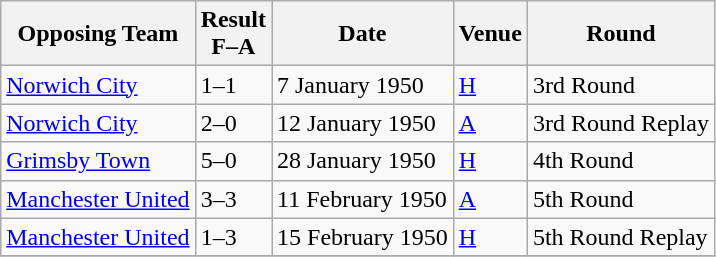<table class="wikitable">
<tr>
<th>Opposing Team</th>
<th>Result<br>F–A</th>
<th>Date</th>
<th>Venue</th>
<th>Round</th>
</tr>
<tr>
<td><a href='#'>Norwich City</a></td>
<td>1–1</td>
<td>7 January 1950</td>
<td><a href='#'>H</a></td>
<td>3rd Round</td>
</tr>
<tr>
<td><a href='#'>Norwich City</a></td>
<td>2–0</td>
<td>12 January 1950</td>
<td><a href='#'>A</a></td>
<td>3rd Round Replay</td>
</tr>
<tr>
<td><a href='#'>Grimsby Town</a></td>
<td>5–0</td>
<td>28 January 1950</td>
<td><a href='#'>H</a></td>
<td>4th Round</td>
</tr>
<tr>
<td><a href='#'>Manchester United</a></td>
<td>3–3</td>
<td>11 February 1950</td>
<td><a href='#'>A</a></td>
<td>5th Round</td>
</tr>
<tr>
<td><a href='#'>Manchester United</a></td>
<td>1–3</td>
<td>15 February 1950</td>
<td><a href='#'>H</a></td>
<td>5th Round Replay</td>
</tr>
<tr>
</tr>
</table>
